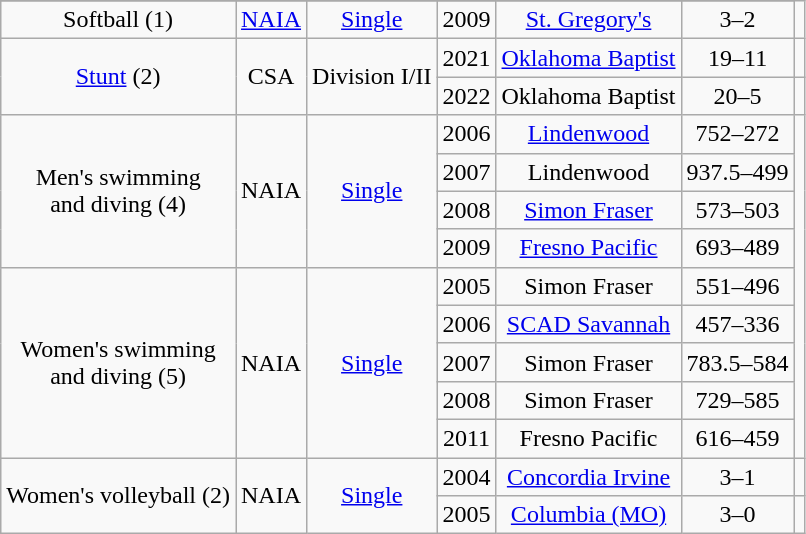<table class="wikitable" style="text-align:center">
<tr>
</tr>
<tr align="center">
<td rowspan="1">Softball (1)</td>
<td rowspan="1"><a href='#'>NAIA</a></td>
<td rowspan="1"><a href='#'>Single</a></td>
<td>2009</td>
<td><a href='#'>St. Gregory's</a></td>
<td>3–2</td>
</tr>
<tr align="center">
<td rowspan="2"><a href='#'>Stunt</a> (2)</td>
<td rowspan="2">CSA </td>
<td rowspan="2">Division I/II</td>
<td>2021</td>
<td><a href='#'>Oklahoma Baptist</a></td>
<td>19–11</td>
<td></td>
</tr>
<tr align="center">
<td>2022</td>
<td>Oklahoma Baptist</td>
<td>20–5</td>
<td></td>
</tr>
<tr align="center">
<td rowspan="4">Men's swimming<br> and diving (4)</td>
<td rowspan="4">NAIA</td>
<td rowspan="4"><a href='#'>Single</a></td>
<td>2006</td>
<td><a href='#'>Lindenwood</a></td>
<td>752–272</td>
</tr>
<tr align="center">
<td>2007</td>
<td>Lindenwood</td>
<td>937.5–499</td>
</tr>
<tr align="center">
<td>2008</td>
<td><a href='#'>Simon Fraser</a></td>
<td>573–503</td>
</tr>
<tr align="center">
<td>2009</td>
<td><a href='#'>Fresno Pacific</a></td>
<td>693–489</td>
</tr>
<tr align="center">
<td rowspan="5">Women's swimming<br> and diving (5)</td>
<td rowspan="5">NAIA</td>
<td rowspan="5"><a href='#'>Single</a></td>
<td>2005</td>
<td>Simon Fraser</td>
<td>551–496</td>
</tr>
<tr align="center">
<td>2006</td>
<td><a href='#'>SCAD Savannah</a></td>
<td>457–336</td>
</tr>
<tr align="center">
<td>2007</td>
<td>Simon Fraser</td>
<td>783.5–584</td>
</tr>
<tr align="center">
<td>2008</td>
<td>Simon Fraser</td>
<td>729–585</td>
</tr>
<tr align="center">
<td>2011</td>
<td>Fresno Pacific</td>
<td>616–459</td>
</tr>
<tr align="center">
<td rowspan="2">Women's volleyball (2)</td>
<td rowspan="2">NAIA</td>
<td rowspan="2"><a href='#'>Single</a></td>
<td>2004</td>
<td><a href='#'>Concordia Irvine</a></td>
<td>3–1</td>
<td></td>
</tr>
<tr align="center">
<td>2005</td>
<td><a href='#'>Columbia (MO)</a></td>
<td>3–0</td>
</tr>
</table>
